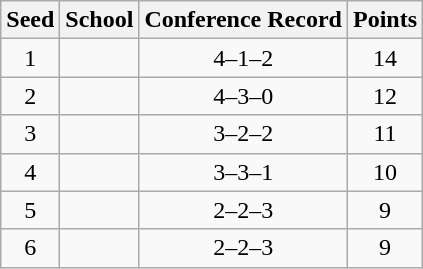<table class="wikitable" style="text-align:center">
<tr>
<th>Seed</th>
<th>School</th>
<th>Conference Record</th>
<th>Points</th>
</tr>
<tr>
<td>1</td>
<td></td>
<td>4–1–2</td>
<td>14</td>
</tr>
<tr>
<td>2</td>
<td></td>
<td>4–3–0</td>
<td>12</td>
</tr>
<tr>
<td>3</td>
<td></td>
<td>3–2–2</td>
<td>11</td>
</tr>
<tr>
<td>4</td>
<td></td>
<td>3–3–1</td>
<td>10</td>
</tr>
<tr>
<td>5</td>
<td></td>
<td>2–2–3</td>
<td>9</td>
</tr>
<tr>
<td>6</td>
<td></td>
<td>2–2–3</td>
<td>9</td>
</tr>
</table>
